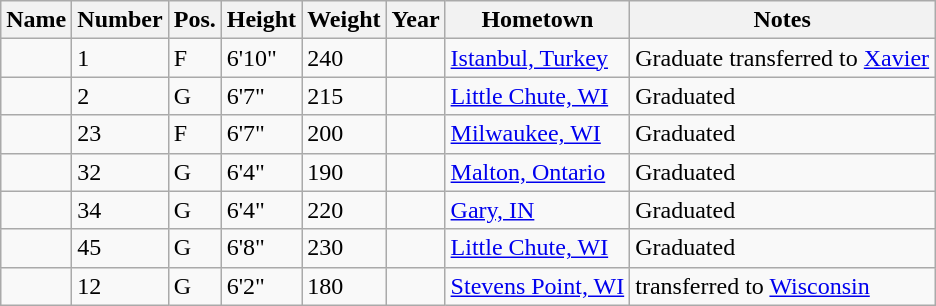<table class="wikitable sortable" border="1">
<tr>
<th>Name</th>
<th>Number</th>
<th>Pos.</th>
<th>Height</th>
<th>Weight</th>
<th>Year</th>
<th>Hometown</th>
<th class="unsortable">Notes</th>
</tr>
<tr>
<td></td>
<td>1</td>
<td>F</td>
<td>6'10"</td>
<td>240</td>
<td></td>
<td><a href='#'>Istanbul, Turkey</a></td>
<td>Graduate transferred to <a href='#'>Xavier</a></td>
</tr>
<tr>
<td></td>
<td>2</td>
<td>G</td>
<td>6'7"</td>
<td>215</td>
<td></td>
<td><a href='#'>Little Chute, WI</a></td>
<td>Graduated</td>
</tr>
<tr>
<td></td>
<td>23</td>
<td>F</td>
<td>6'7"</td>
<td>200</td>
<td></td>
<td><a href='#'>Milwaukee, WI</a></td>
<td>Graduated</td>
</tr>
<tr>
<td></td>
<td>32</td>
<td>G</td>
<td>6'4"</td>
<td>190</td>
<td></td>
<td><a href='#'>Malton, Ontario</a></td>
<td>Graduated</td>
</tr>
<tr>
<td></td>
<td>34</td>
<td>G</td>
<td>6'4"</td>
<td>220</td>
<td></td>
<td><a href='#'>Gary, IN</a></td>
<td>Graduated</td>
</tr>
<tr>
<td></td>
<td>45</td>
<td>G</td>
<td>6'8"</td>
<td>230</td>
<td></td>
<td><a href='#'>Little Chute, WI</a></td>
<td>Graduated</td>
</tr>
<tr>
<td></td>
<td>12</td>
<td>G</td>
<td>6'2"</td>
<td>180</td>
<td></td>
<td><a href='#'>Stevens Point, WI</a></td>
<td>transferred to <a href='#'>Wisconsin</a></td>
</tr>
</table>
